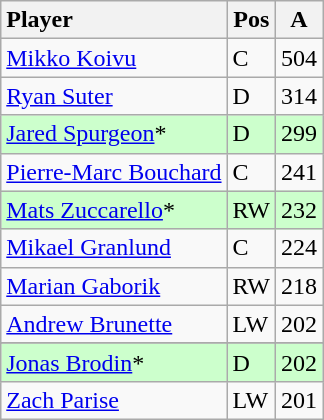<table class="wikitable">
<tr>
<th style="text-align:left;">Player</th>
<th>Pos</th>
<th>A</th>
</tr>
<tr>
<td style="text-align:left;"><a href='#'>Mikko Koivu</a></td>
<td>C</td>
<td>504</td>
</tr>
<tr>
<td style="text-align:left;"><a href='#'>Ryan Suter</a></td>
<td>D</td>
<td>314</td>
</tr>
<tr style="background:#cfc;">
<td style="text-align:left;"><a href='#'>Jared Spurgeon</a>*</td>
<td>D</td>
<td>299</td>
</tr>
<tr>
<td style="text-align:left;"><a href='#'>Pierre-Marc Bouchard</a></td>
<td>C</td>
<td>241</td>
</tr>
<tr style="background:#cfc;">
<td style="text-align:left;"><a href='#'>Mats Zuccarello</a>*</td>
<td>RW</td>
<td>232</td>
</tr>
<tr>
<td style="text-align:left;"><a href='#'>Mikael Granlund</a></td>
<td>C</td>
<td>224</td>
</tr>
<tr>
<td style="text-align:left;"><a href='#'>Marian Gaborik</a></td>
<td>RW</td>
<td>218</td>
</tr>
<tr>
<td style="text-align:left;"><a href='#'>Andrew Brunette</a></td>
<td>LW</td>
<td>202</td>
</tr>
<tr>
</tr>
<tr style="background:#cfc;">
<td style="text-align:left;"><a href='#'>Jonas Brodin</a>*</td>
<td>D</td>
<td>202</td>
</tr>
<tr>
<td style="text-align:left;"><a href='#'>Zach Parise</a></td>
<td>LW</td>
<td>201</td>
</tr>
</table>
